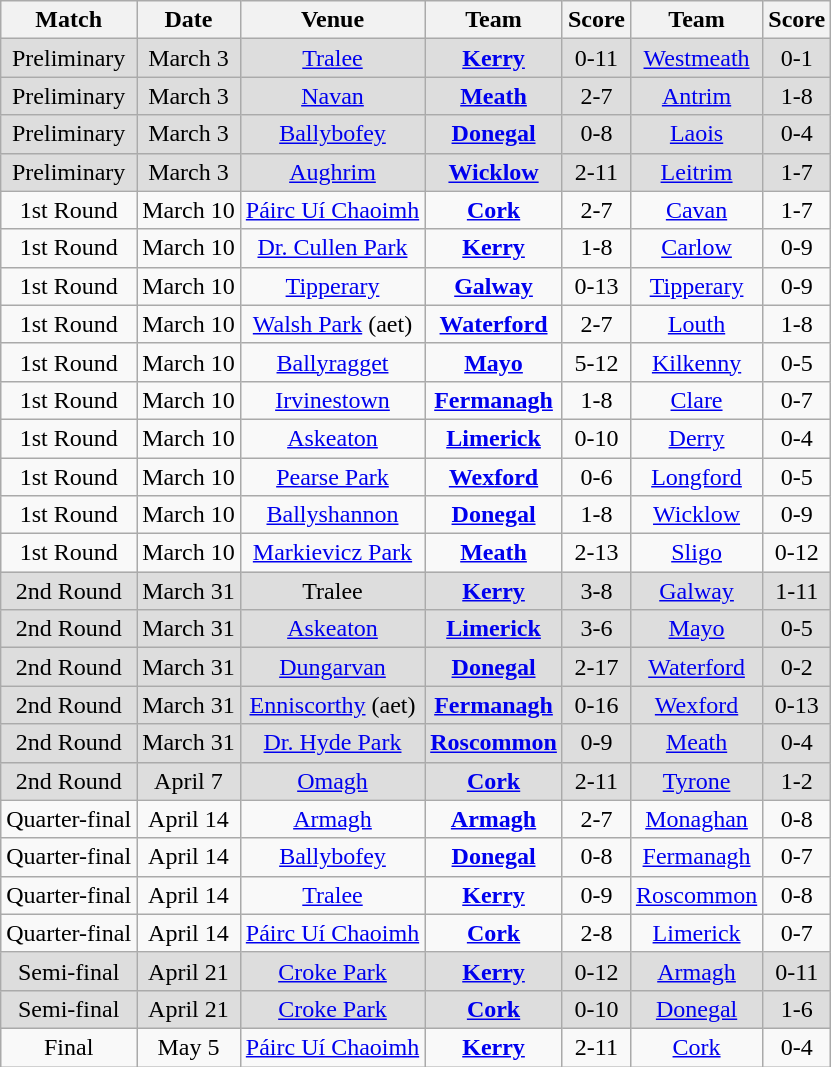<table class="wikitable">
<tr>
<th>Match</th>
<th>Date</th>
<th>Venue</th>
<th>Team</th>
<th>Score</th>
<th>Team</th>
<th>Score</th>
</tr>
<tr align="center" style="background:#dddddd;">
<td>Preliminary</td>
<td>March 3</td>
<td><a href='#'>Tralee</a></td>
<td><strong><a href='#'>Kerry</a></strong></td>
<td>0-11</td>
<td><a href='#'>Westmeath</a></td>
<td>0-1</td>
</tr>
<tr align="center" style="background:#dddddd;">
<td>Preliminary</td>
<td>March 3</td>
<td><a href='#'>Navan</a></td>
<td><strong><a href='#'>Meath</a></strong></td>
<td>2-7</td>
<td><a href='#'>Antrim</a></td>
<td>1-8</td>
</tr>
<tr align="center" style="background:#dddddd;">
<td>Preliminary</td>
<td>March 3</td>
<td><a href='#'>Ballybofey</a></td>
<td><strong><a href='#'>Donegal</a></strong></td>
<td>0-8</td>
<td><a href='#'>Laois</a></td>
<td>0-4</td>
</tr>
<tr align="center" style="background:#dddddd;">
<td>Preliminary</td>
<td>March 3</td>
<td><a href='#'>Aughrim</a></td>
<td><strong><a href='#'>Wicklow</a></strong></td>
<td>2-11</td>
<td><a href='#'>Leitrim</a></td>
<td>1-7</td>
</tr>
<tr align="center">
<td>1st Round</td>
<td>March 10</td>
<td><a href='#'>Páirc Uí Chaoimh</a></td>
<td><strong><a href='#'>Cork</a></strong></td>
<td>2-7</td>
<td><a href='#'>Cavan</a></td>
<td>1-7</td>
</tr>
<tr align="center">
<td>1st Round</td>
<td>March 10</td>
<td><a href='#'>Dr. Cullen Park</a></td>
<td><strong><a href='#'>Kerry</a></strong></td>
<td>1-8</td>
<td><a href='#'>Carlow</a></td>
<td>0-9</td>
</tr>
<tr align="center">
<td>1st Round</td>
<td>March 10</td>
<td><a href='#'>Tipperary</a></td>
<td><strong><a href='#'>Galway</a></strong></td>
<td>0-13</td>
<td><a href='#'>Tipperary</a></td>
<td>0-9</td>
</tr>
<tr align="center">
<td>1st Round</td>
<td>March 10</td>
<td><a href='#'>Walsh Park</a> (aet)</td>
<td><strong><a href='#'>Waterford</a></strong></td>
<td>2-7</td>
<td><a href='#'>Louth</a></td>
<td>1-8</td>
</tr>
<tr align="center">
<td>1st Round</td>
<td>March 10</td>
<td><a href='#'>Ballyragget</a></td>
<td><strong><a href='#'>Mayo</a></strong></td>
<td>5-12</td>
<td><a href='#'>Kilkenny</a></td>
<td>0-5</td>
</tr>
<tr align="center">
<td>1st Round</td>
<td>March 10</td>
<td><a href='#'>Irvinestown</a></td>
<td><strong><a href='#'>Fermanagh</a></strong></td>
<td>1-8</td>
<td><a href='#'>Clare</a></td>
<td>0-7</td>
</tr>
<tr align="center">
<td>1st Round</td>
<td>March 10</td>
<td><a href='#'>Askeaton</a></td>
<td><strong><a href='#'>Limerick</a></strong></td>
<td>0-10</td>
<td><a href='#'>Derry</a></td>
<td>0-4</td>
</tr>
<tr align="center">
<td>1st Round</td>
<td>March 10</td>
<td><a href='#'>Pearse Park</a></td>
<td><strong><a href='#'>Wexford</a></strong></td>
<td>0-6</td>
<td><a href='#'>Longford</a></td>
<td>0-5</td>
</tr>
<tr align="center">
<td>1st Round</td>
<td>March 10</td>
<td><a href='#'>Ballyshannon</a></td>
<td><strong><a href='#'>Donegal</a></strong></td>
<td>1-8</td>
<td><a href='#'>Wicklow</a></td>
<td>0-9</td>
</tr>
<tr align="center">
<td>1st Round</td>
<td>March 10</td>
<td><a href='#'>Markievicz Park</a></td>
<td><strong><a href='#'>Meath</a></strong></td>
<td>2-13</td>
<td><a href='#'>Sligo</a></td>
<td>0-12</td>
</tr>
<tr align="center" style="background:#dddddd;">
<td>2nd Round</td>
<td>March 31</td>
<td>Tralee</td>
<td><strong><a href='#'>Kerry</a></strong></td>
<td>3-8</td>
<td><a href='#'>Galway</a></td>
<td>1-11</td>
</tr>
<tr align="center" style="background:#dddddd;">
<td>2nd Round</td>
<td>March 31</td>
<td><a href='#'>Askeaton</a></td>
<td><strong><a href='#'>Limerick</a></strong></td>
<td>3-6</td>
<td><a href='#'>Mayo</a></td>
<td>0-5</td>
</tr>
<tr align="center" style="background:#dddddd;">
<td>2nd Round</td>
<td>March 31</td>
<td><a href='#'>Dungarvan</a></td>
<td><strong><a href='#'>Donegal</a></strong></td>
<td>2-17</td>
<td><a href='#'>Waterford</a></td>
<td>0-2</td>
</tr>
<tr align="center" style="background:#dddddd;">
<td>2nd Round</td>
<td>March 31</td>
<td><a href='#'>Enniscorthy</a> (aet)</td>
<td><strong><a href='#'>Fermanagh</a></strong></td>
<td>0-16</td>
<td><a href='#'>Wexford</a></td>
<td>0-13</td>
</tr>
<tr align="center" style="background:#dddddd;">
<td>2nd Round</td>
<td>March 31</td>
<td><a href='#'>Dr. Hyde Park</a></td>
<td><strong><a href='#'>Roscommon</a></strong></td>
<td>0-9</td>
<td><a href='#'>Meath</a></td>
<td>0-4</td>
</tr>
<tr align="center" style="background:#dddddd;">
<td>2nd Round</td>
<td>April 7</td>
<td><a href='#'>Omagh</a></td>
<td><strong><a href='#'>Cork</a></strong></td>
<td>2-11</td>
<td><a href='#'>Tyrone</a></td>
<td>1-2</td>
</tr>
<tr align="center">
<td>Quarter-final</td>
<td>April 14</td>
<td><a href='#'>Armagh</a></td>
<td><strong><a href='#'>Armagh</a></strong></td>
<td>2-7</td>
<td><a href='#'>Monaghan</a></td>
<td>0-8</td>
</tr>
<tr align="center">
<td>Quarter-final</td>
<td>April 14</td>
<td><a href='#'>Ballybofey</a></td>
<td><strong><a href='#'>Donegal</a></strong></td>
<td>0-8</td>
<td><a href='#'>Fermanagh</a></td>
<td>0-7</td>
</tr>
<tr align="center">
<td>Quarter-final</td>
<td>April 14</td>
<td><a href='#'>Tralee</a></td>
<td><strong><a href='#'>Kerry</a></strong></td>
<td>0-9</td>
<td><a href='#'>Roscommon</a></td>
<td>0-8</td>
</tr>
<tr align="center">
<td>Quarter-final</td>
<td>April 14</td>
<td><a href='#'>Páirc Uí Chaoimh</a></td>
<td><strong><a href='#'>Cork</a></strong></td>
<td>2-8</td>
<td><a href='#'>Limerick</a></td>
<td>0-7</td>
</tr>
<tr align="center" style="background:#dddddd;">
<td>Semi-final</td>
<td>April 21</td>
<td><a href='#'>Croke Park</a></td>
<td><strong><a href='#'>Kerry</a></strong></td>
<td>0-12</td>
<td><a href='#'>Armagh</a></td>
<td>0-11</td>
</tr>
<tr align="center" style="background:#dddddd;">
<td>Semi-final</td>
<td>April 21</td>
<td><a href='#'>Croke Park</a></td>
<td><strong><a href='#'>Cork</a></strong></td>
<td>0-10</td>
<td><a href='#'>Donegal</a></td>
<td>1-6</td>
</tr>
<tr align="center">
<td>Final</td>
<td>May 5</td>
<td><a href='#'>Páirc Uí Chaoimh</a></td>
<td><strong><a href='#'>Kerry</a></strong></td>
<td>2-11</td>
<td><a href='#'>Cork</a></td>
<td>0-4</td>
</tr>
</table>
